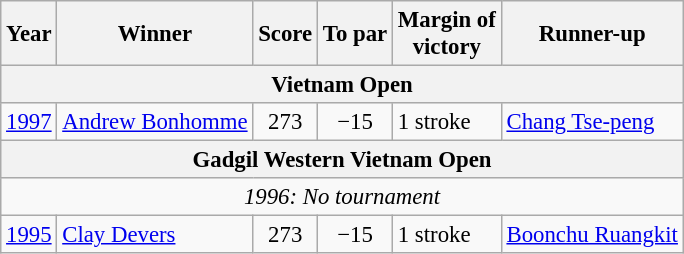<table class=wikitable style="font-size:95%">
<tr>
<th>Year</th>
<th>Winner</th>
<th>Score</th>
<th>To par</th>
<th>Margin of<br>victory</th>
<th>Runner-up</th>
</tr>
<tr>
<th colspan=6>Vietnam Open</th>
</tr>
<tr>
<td><a href='#'>1997</a></td>
<td> <a href='#'>Andrew Bonhomme</a></td>
<td align=center>273</td>
<td align=center>−15</td>
<td>1 stroke</td>
<td> <a href='#'>Chang Tse-peng</a></td>
</tr>
<tr>
<th colspan=6>Gadgil Western Vietnam Open</th>
</tr>
<tr>
<td colspan=7 align=center><em>1996: No tournament</em></td>
</tr>
<tr>
<td><a href='#'>1995</a></td>
<td> <a href='#'>Clay Devers</a></td>
<td align=center>273</td>
<td align=center>−15</td>
<td>1 stroke</td>
<td> <a href='#'>Boonchu Ruangkit</a></td>
</tr>
</table>
